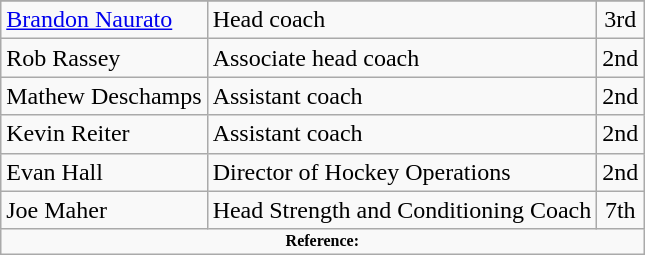<table class="wikitable">
<tr>
</tr>
<tr>
<td><a href='#'>Brandon Naurato</a></td>
<td>Head coach</td>
<td align=center>3rd</td>
</tr>
<tr>
<td>Rob Rassey</td>
<td>Associate head coach</td>
<td align=center>2nd</td>
</tr>
<tr>
<td>Mathew Deschamps</td>
<td>Assistant coach</td>
<td align=center>2nd</td>
</tr>
<tr>
<td>Kevin Reiter</td>
<td>Assistant coach</td>
<td align=center>2nd</td>
</tr>
<tr>
<td>Evan Hall</td>
<td>Director of Hockey Operations</td>
<td align=center>2nd</td>
</tr>
<tr>
<td>Joe Maher</td>
<td>Head Strength and Conditioning Coach</td>
<td align=center>7th</td>
</tr>
<tr>
<td colspan="4"  style="font-size:8pt; text-align:center;"><strong>Reference:</strong></td>
</tr>
</table>
